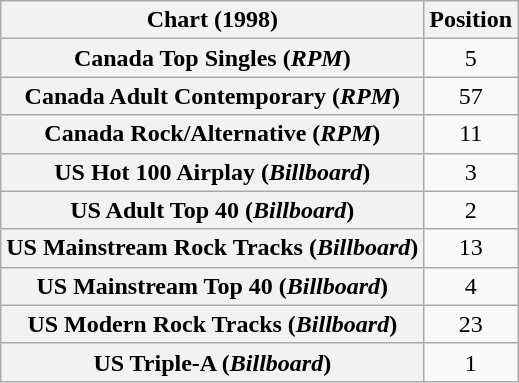<table class="wikitable sortable plainrowheaders" style="text-align:center">
<tr>
<th scope="col">Chart (1998)</th>
<th scope="col">Position</th>
</tr>
<tr>
<th scope="row">Canada Top Singles (<em>RPM</em>)</th>
<td>5</td>
</tr>
<tr>
<th scope="row">Canada Adult Contemporary (<em>RPM</em>)</th>
<td>57</td>
</tr>
<tr>
<th scope="row">Canada Rock/Alternative (<em>RPM</em>)</th>
<td>11</td>
</tr>
<tr>
<th scope="row">US Hot 100 Airplay (<em>Billboard</em>)</th>
<td>3</td>
</tr>
<tr>
<th scope="row">US Adult Top 40 (<em>Billboard</em>)</th>
<td>2</td>
</tr>
<tr>
<th scope="row">US Mainstream Rock Tracks (<em>Billboard</em>)</th>
<td>13</td>
</tr>
<tr>
<th scope="row">US Mainstream Top 40 (<em>Billboard</em>)</th>
<td>4</td>
</tr>
<tr>
<th scope="row">US Modern Rock Tracks (<em>Billboard</em>)</th>
<td>23</td>
</tr>
<tr>
<th scope="row">US Triple-A (<em>Billboard</em>)</th>
<td>1</td>
</tr>
</table>
